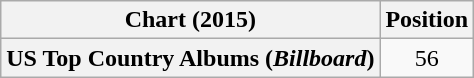<table class="wikitable plainrowheaders" style="text-align:center">
<tr>
<th scope="col">Chart (2015)</th>
<th scope="col">Position</th>
</tr>
<tr>
<th scope="row">US Top Country Albums (<em>Billboard</em>)</th>
<td>56</td>
</tr>
</table>
